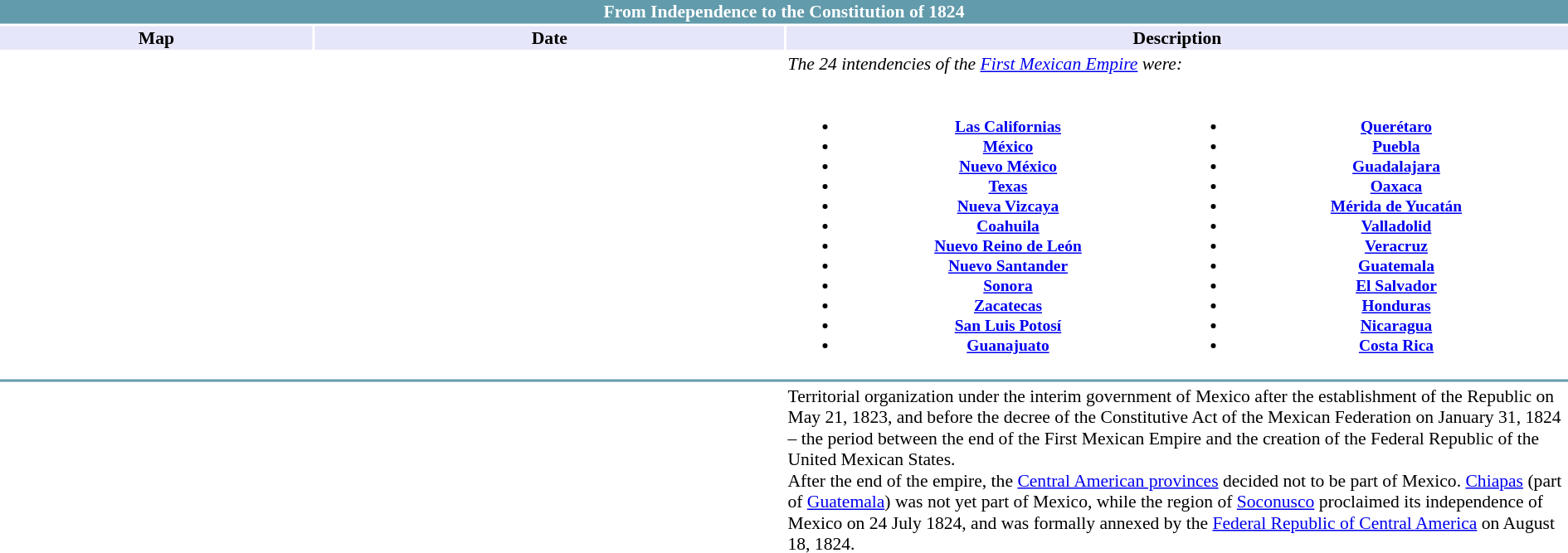<table class="toc" border="0" style="font-size:90%">
<tr>
<th colspan="8" style="background:#629BAB; color:white; font-weight:bold">From Independence to the Constitution of 1824</th>
</tr>
<tr style="text-align:center; font-weight:bold;">
<th style="background:lavender; width:20.0%">Map</th>
<th style="background:lavender; width:30.0%">Date</th>
<th style="background:lavender; width:50.0%">Description</th>
</tr>
<tr>
<td></td>
<td></td>
<td><em>The 24 intendencies of the <a href='#'>First Mexican Empire</a> were:</em><br><table class="toc" border="0" style="width:100%; font-size:90%">
<tr>
</tr>
<tr style="text-align:center; font-weight:bold;">
<th style="background:white; width:20.5%"><br><ul><li><a href='#'>Las Californias</a></li><li><a href='#'>México</a></li><li><a href='#'>Nuevo México</a></li><li><a href='#'>Texas</a></li><li><a href='#'>Nueva Vizcaya</a></li><li><a href='#'>Coahuila</a></li><li><a href='#'>Nuevo Reino de León</a></li><li><a href='#'>Nuevo Santander</a></li><li><a href='#'>Sonora</a></li><li><a href='#'>Zacatecas</a></li><li><a href='#'>San Luis Potosí</a></li><li><a href='#'>Guanajuato</a></li></ul></th>
<th style="background:white; width:20.5%"><br><ul><li><a href='#'>Querétaro</a></li><li><a href='#'>Puebla</a></li><li><a href='#'>Guadalajara</a></li><li><a href='#'>Oaxaca</a></li><li><a href='#'>Mérida de Yucatán</a></li><li><a href='#'>Valladolid</a></li><li><a href='#'>Veracruz</a></li><li><a href='#'>Guatemala</a></li><li><a href='#'>El Salvador</a></li><li><a href='#'>Honduras</a></li><li><a href='#'>Nicaragua</a></li><li><a href='#'>Costa Rica</a></li></ul></th>
</tr>
</table>
</td>
</tr>
<tr>
<th colspan="8" style="background:#629BAB; color:white; font-weight:bold"></th>
</tr>
<tr>
<td></td>
<td></td>
<td>Territorial organization under the interim government of Mexico after the establishment of the Republic on May 21, 1823, and before the decree of the Constitutive Act of the Mexican Federation on January 31, 1824 – the period between the end of the First Mexican Empire and the creation of the Federal Republic of the United Mexican States.<br>After the end of the empire, the <a href='#'>Central American provinces</a> decided not to be part of Mexico. <a href='#'>Chiapas</a> (part of <a href='#'>Guatemala</a>) was not yet part of Mexico, while the region of <a href='#'>Soconusco</a> proclaimed its independence of Mexico on 24 July 1824, and was formally annexed by the <a href='#'>Federal Republic of Central America</a> on August 18, 1824.</td>
</tr>
<tr>
</tr>
</table>
